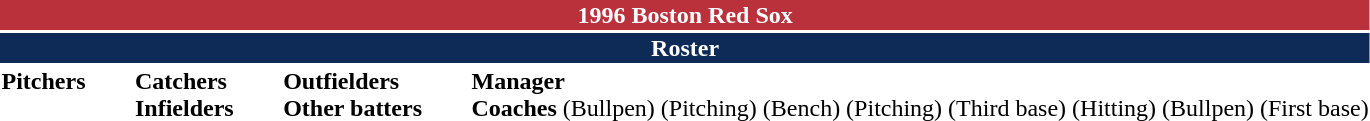<table class="toccolours" style="text-align: left;">
<tr>
<th colspan="10" style="background-color: #ba313c; color: #FFFFFF; text-align: center;">1996 Boston Red Sox</th>
</tr>
<tr>
<td colspan="10" style="background-color:#0d2b56; color: white; text-align: center;"><strong>Roster</strong></td>
</tr>
<tr>
<td valign="top"><strong>Pitchers</strong><br>





















</td>
<td width="25px"></td>
<td valign="top"><strong>Catchers</strong><br>




<strong>Infielders</strong>












</td>
<td width="25px"></td>
<td valign="top"><strong>Outfielders</strong><br>












<strong>Other batters</strong>
</td>
<td width="25px"></td>
<td valign="top"><strong>Manager</strong><br> 
<strong>Coaches</strong>
 (Bullpen)
 (Pitching)
 (Bench)
 (Pitching)
  (Third base)
 (Hitting)
 (Bullpen)
 (First base)</td>
</tr>
<tr>
</tr>
</table>
